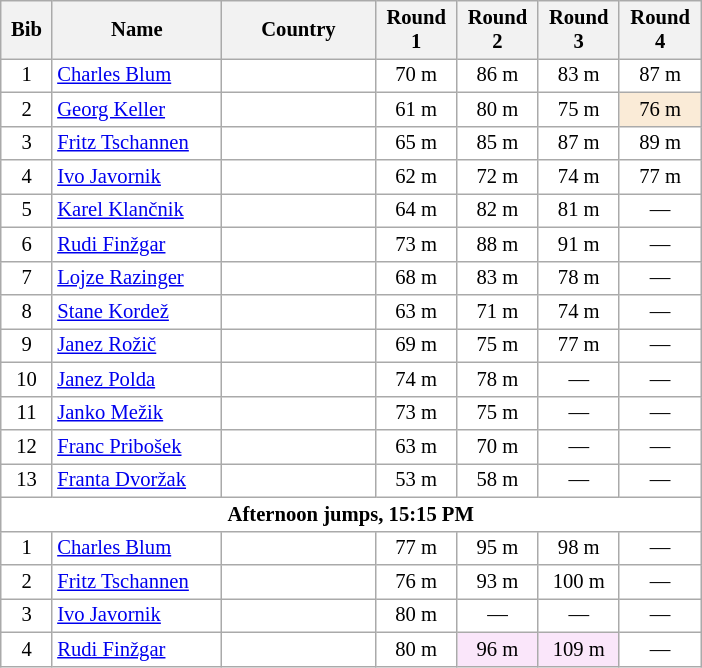<table class="wikitable collapsible autocollapse sortable" cellpadding="3" cellspacing="0" border="1" style="background:#fff; font-size:86%; width:37%; line-height:16px; border:grey solid 1px; border-collapse:collapse;">
<tr>
<th width="30">Bib</th>
<th width="120">Name</th>
<th width="110">Country</th>
<th width="50">Round 1</th>
<th width="50">Round 2</th>
<th width="50">Round 3</th>
<th width="50">Round 4</th>
</tr>
<tr>
<td align=center>1</td>
<td><a href='#'>Charles Blum</a></td>
<td></td>
<td align=center>70 m</td>
<td align=center>86 m</td>
<td align=center>83 m</td>
<td align=center>87 m</td>
</tr>
<tr>
<td align=center>2</td>
<td><a href='#'>Georg Keller</a></td>
<td></td>
<td align=center>61 m</td>
<td align=center>80 m</td>
<td align=center>75 m</td>
<td align=center bgcolor=#FAEBD7>76 m</td>
</tr>
<tr>
<td align=center>3</td>
<td><a href='#'>Fritz Tschannen</a></td>
<td></td>
<td align=center>65 m</td>
<td align=center>85 m</td>
<td align=center>87 m</td>
<td align=center>89 m</td>
</tr>
<tr>
<td align=center>4</td>
<td><a href='#'>Ivo Javornik</a></td>
<td></td>
<td align=center>62 m</td>
<td align=center>72 m</td>
<td align=center>74 m</td>
<td align=center>77 m</td>
</tr>
<tr>
<td align=center>5</td>
<td><a href='#'>Karel Klančnik</a></td>
<td></td>
<td align=center>64 m</td>
<td align=center>82 m</td>
<td align=center>81 m</td>
<td align=center>—</td>
</tr>
<tr>
<td align=center>6</td>
<td><a href='#'>Rudi Finžgar</a></td>
<td></td>
<td align=center>73 m</td>
<td align=center>88 m</td>
<td align=center>91 m</td>
<td align=center>—</td>
</tr>
<tr>
<td align=center>7</td>
<td><a href='#'>Lojze Razinger</a></td>
<td></td>
<td align=center>68 m</td>
<td align=center>83 m</td>
<td align=center>78 m</td>
<td align=center>—</td>
</tr>
<tr>
<td align=center>8</td>
<td><a href='#'>Stane Kordež</a></td>
<td></td>
<td align=center>63 m</td>
<td align=center>71 m</td>
<td align=center>74 m</td>
<td align=center>—</td>
</tr>
<tr>
<td align=center>9</td>
<td><a href='#'>Janez Rožič</a></td>
<td></td>
<td align=center>69 m</td>
<td align=center>75 m</td>
<td align=center>77 m</td>
<td align=center>—</td>
</tr>
<tr>
<td align=center>10</td>
<td><a href='#'>Janez Polda</a></td>
<td></td>
<td align=center>74 m</td>
<td align=center>78 m</td>
<td align=center>—</td>
<td align=center>—</td>
</tr>
<tr>
<td align=center>11</td>
<td><a href='#'>Janko Mežik</a></td>
<td></td>
<td align=center>73 m</td>
<td align=center>75 m</td>
<td align=center>—</td>
<td align=center>—</td>
</tr>
<tr>
<td align=center>12</td>
<td><a href='#'>Franc Pribošek</a></td>
<td></td>
<td align=center>63 m</td>
<td align=center>70 m</td>
<td align=center>—</td>
<td align=center>—</td>
</tr>
<tr>
<td align=center>13</td>
<td><a href='#'>Franta Dvoržak</a></td>
<td></td>
<td align=center>53 m</td>
<td align=center>58 m</td>
<td align=center>—</td>
<td align=center>—</td>
</tr>
<tr>
<td colspan=7 align=center><strong>Afternoon jumps, 15:15 PM</strong></td>
</tr>
<tr>
<td align=center>1</td>
<td><a href='#'>Charles Blum</a></td>
<td></td>
<td align=center>77 m</td>
<td align=center>95 m</td>
<td align=center>98 m</td>
<td align=center>—</td>
</tr>
<tr>
<td align=center>2</td>
<td><a href='#'>Fritz Tschannen</a></td>
<td></td>
<td align=center>76 m</td>
<td align=center>93 m</td>
<td align=center>100 m</td>
<td align=center>—</td>
</tr>
<tr>
<td align=center>3</td>
<td><a href='#'>Ivo Javornik</a></td>
<td></td>
<td align=center>80 m</td>
<td align=center>—</td>
<td align=center>—</td>
<td align=center>—</td>
</tr>
<tr>
<td align=center>4</td>
<td><a href='#'>Rudi Finžgar</a></td>
<td></td>
<td align=center>80 m</td>
<td align=center bgcolor=#FAE6FA>96 m</td>
<td align=center bgcolor=#FAE6FA>109 m</td>
<td align=center>—</td>
</tr>
</table>
